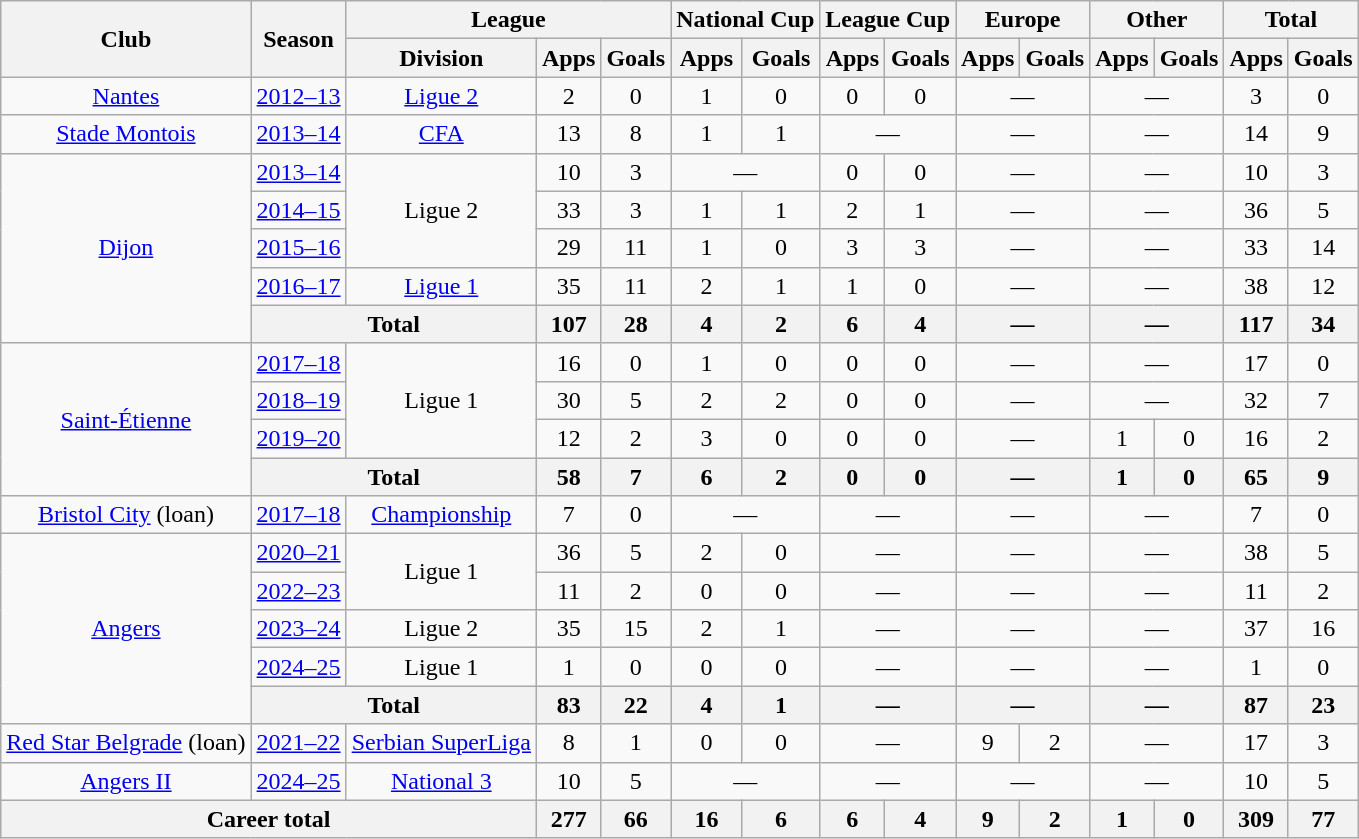<table class="wikitable" style="text-align:center">
<tr>
<th rowspan="2">Club</th>
<th rowspan="2">Season</th>
<th colspan="3">League</th>
<th colspan="2">National Cup</th>
<th colspan="2">League Cup</th>
<th colspan="2">Europe</th>
<th colspan="2">Other</th>
<th colspan="2">Total</th>
</tr>
<tr>
<th>Division</th>
<th>Apps</th>
<th>Goals</th>
<th>Apps</th>
<th>Goals</th>
<th>Apps</th>
<th>Goals</th>
<th>Apps</th>
<th>Goals</th>
<th>Apps</th>
<th>Goals</th>
<th>Apps</th>
<th>Goals</th>
</tr>
<tr>
<td><a href='#'>Nantes</a></td>
<td><a href='#'>2012–13</a></td>
<td><a href='#'>Ligue 2</a></td>
<td>2</td>
<td>0</td>
<td>1</td>
<td>0</td>
<td>0</td>
<td>0</td>
<td colspan="2">—</td>
<td colspan="2">—</td>
<td>3</td>
<td>0</td>
</tr>
<tr>
<td><a href='#'>Stade Montois</a></td>
<td><a href='#'>2013–14</a></td>
<td><a href='#'>CFA</a></td>
<td>13</td>
<td>8</td>
<td>1</td>
<td>1</td>
<td colspan="2">—</td>
<td colspan="2">—</td>
<td colspan="2">—</td>
<td>14</td>
<td>9</td>
</tr>
<tr>
<td rowspan="5"><a href='#'>Dijon</a></td>
<td><a href='#'>2013–14</a></td>
<td rowspan="3">Ligue 2</td>
<td>10</td>
<td>3</td>
<td colspan="2">—</td>
<td>0</td>
<td>0</td>
<td colspan="2">—</td>
<td colspan="2">—</td>
<td>10</td>
<td>3</td>
</tr>
<tr>
<td><a href='#'>2014–15</a></td>
<td>33</td>
<td>3</td>
<td>1</td>
<td>1</td>
<td>2</td>
<td>1</td>
<td colspan="2">—</td>
<td colspan="2">—</td>
<td>36</td>
<td>5</td>
</tr>
<tr>
<td><a href='#'>2015–16</a></td>
<td>29</td>
<td>11</td>
<td>1</td>
<td>0</td>
<td>3</td>
<td>3</td>
<td colspan="2">—</td>
<td colspan="2">—</td>
<td>33</td>
<td>14</td>
</tr>
<tr>
<td><a href='#'>2016–17</a></td>
<td><a href='#'>Ligue 1</a></td>
<td>35</td>
<td>11</td>
<td>2</td>
<td>1</td>
<td>1</td>
<td>0</td>
<td colspan="2">—</td>
<td colspan="2">—</td>
<td>38</td>
<td>12</td>
</tr>
<tr>
<th colspan="2">Total</th>
<th>107</th>
<th>28</th>
<th>4</th>
<th>2</th>
<th>6</th>
<th>4</th>
<th colspan="2">—</th>
<th colspan="2">—</th>
<th>117</th>
<th>34</th>
</tr>
<tr>
<td rowspan="4"><a href='#'>Saint-Étienne</a></td>
<td><a href='#'>2017–18</a></td>
<td rowspan="3">Ligue 1</td>
<td>16</td>
<td>0</td>
<td>1</td>
<td>0</td>
<td>0</td>
<td>0</td>
<td colspan="2">—</td>
<td colspan="2">—</td>
<td>17</td>
<td>0</td>
</tr>
<tr>
<td><a href='#'>2018–19</a></td>
<td>30</td>
<td>5</td>
<td>2</td>
<td>2</td>
<td>0</td>
<td>0</td>
<td colspan="2">—</td>
<td colspan="2">—</td>
<td>32</td>
<td>7</td>
</tr>
<tr>
<td><a href='#'>2019–20</a></td>
<td>12</td>
<td>2</td>
<td>3</td>
<td>0</td>
<td>0</td>
<td>0</td>
<td colspan="2">—</td>
<td>1</td>
<td>0</td>
<td>16</td>
<td>2</td>
</tr>
<tr>
<th colspan="2">Total</th>
<th>58</th>
<th>7</th>
<th>6</th>
<th>2</th>
<th>0</th>
<th>0</th>
<th colspan="2">—</th>
<th>1</th>
<th>0</th>
<th>65</th>
<th>9</th>
</tr>
<tr>
<td><a href='#'>Bristol City</a> (loan)</td>
<td><a href='#'>2017–18</a></td>
<td><a href='#'>Championship</a></td>
<td>7</td>
<td>0</td>
<td colspan="2">—</td>
<td colspan="2">—</td>
<td colspan="2">—</td>
<td colspan="2">—</td>
<td>7</td>
<td>0</td>
</tr>
<tr>
<td rowspan="5"><a href='#'>Angers</a></td>
<td><a href='#'>2020–21</a></td>
<td rowspan="2">Ligue 1</td>
<td>36</td>
<td>5</td>
<td>2</td>
<td>0</td>
<td colspan="2">—</td>
<td colspan="2">—</td>
<td colspan="2">—</td>
<td>38</td>
<td>5</td>
</tr>
<tr>
<td><a href='#'>2022–23</a></td>
<td>11</td>
<td>2</td>
<td>0</td>
<td>0</td>
<td colspan="2">—</td>
<td colspan="2">—</td>
<td colspan="2">—</td>
<td>11</td>
<td>2</td>
</tr>
<tr>
<td><a href='#'>2023–24</a></td>
<td>Ligue 2</td>
<td>35</td>
<td>15</td>
<td>2</td>
<td>1</td>
<td colspan="2">—</td>
<td colspan="2">—</td>
<td colspan="2">—</td>
<td>37</td>
<td>16</td>
</tr>
<tr>
<td><a href='#'>2024–25</a></td>
<td>Ligue 1</td>
<td>1</td>
<td>0</td>
<td>0</td>
<td>0</td>
<td colspan="2">—</td>
<td colspan="2">—</td>
<td colspan="2">—</td>
<td>1</td>
<td>0</td>
</tr>
<tr>
<th colspan="2">Total</th>
<th>83</th>
<th>22</th>
<th>4</th>
<th>1</th>
<th colspan="2">—</th>
<th colspan="2">—</th>
<th colspan="2">—</th>
<th>87</th>
<th>23</th>
</tr>
<tr>
<td><a href='#'>Red Star Belgrade</a> (loan)</td>
<td><a href='#'>2021–22</a></td>
<td><a href='#'>Serbian SuperLiga</a></td>
<td>8</td>
<td>1</td>
<td>0</td>
<td>0</td>
<td colspan="2">—</td>
<td>9</td>
<td>2</td>
<td colspan="2">—</td>
<td>17</td>
<td>3</td>
</tr>
<tr>
<td><a href='#'>Angers II</a></td>
<td><a href='#'>2024–25</a></td>
<td><a href='#'>National 3</a></td>
<td>10</td>
<td>5</td>
<td colspan="2">—</td>
<td colspan="2">—</td>
<td colspan="2">—</td>
<td colspan="2">—</td>
<td>10</td>
<td>5</td>
</tr>
<tr>
<th colspan="3">Career total</th>
<th>277</th>
<th>66</th>
<th>16</th>
<th>6</th>
<th>6</th>
<th>4</th>
<th>9</th>
<th>2</th>
<th>1</th>
<th>0</th>
<th>309</th>
<th>77</th>
</tr>
</table>
